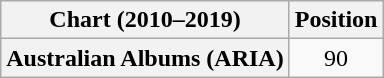<table class="wikitable plainrowheaders" style="text-align:center">
<tr>
<th scope="col">Chart (2010–2019)</th>
<th scope="col">Position</th>
</tr>
<tr>
<th scope="row">Australian Albums (ARIA)</th>
<td>90</td>
</tr>
</table>
